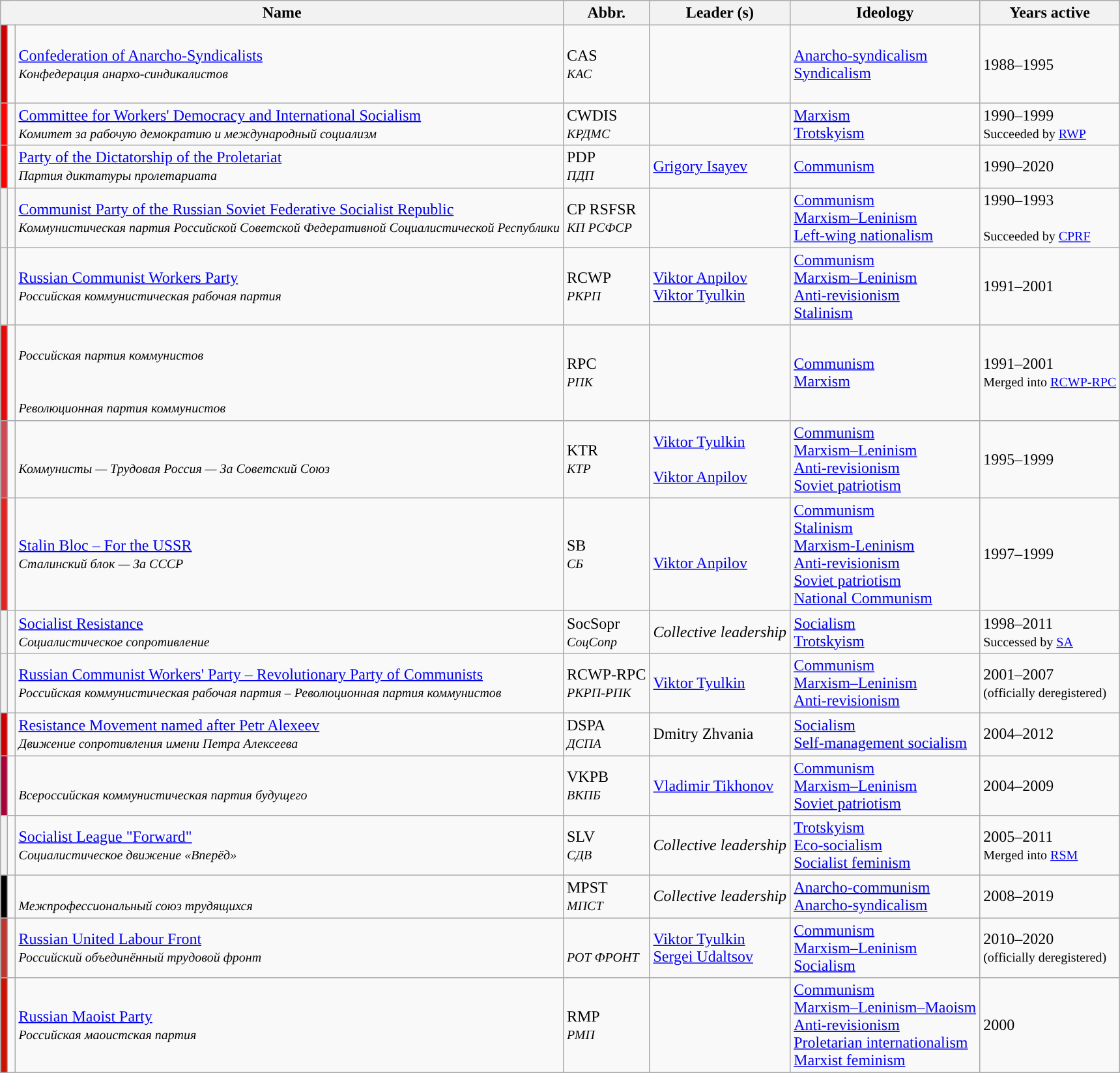<table class="wikitable sortable">
<tr>
<th colspan=3>Name</th>
<th>Abbr.</th>
<th>Leader (s)</th>
<th>Ideology</th>
<th>Years active</th>
</tr>
<tr>
<th style="background:#D10000;"></th>
<td></td>
<td><a href='#'>Confederation of Anarcho-Syndicalists</a><br><small><em>Конфедерация анархо-синдикалистов</em></small></td>
<td>CAS<br><small><em>КАС</em></small></td>
<td><br>
<br>

<br>

<br>
</td>
<td><a href='#'>Anarcho-syndicalism</a><br><a href='#'>Syndicalism</a></td>
<td>1988–1995</td>
</tr>
<tr>
<th style="background:#FF0403;"></th>
<td></td>
<td><a href='#'>Committee for Workers' Democracy and International Socialism</a><br><small><em>Комитет за рабочую демократию и международный социализм</em></small></td>
<td>CWDIS<br><small><em>КРДМС</em></small></td>
<td></td>
<td><a href='#'>Marxism</a><br><a href='#'>Trotskyism</a></td>
<td>1990–1999<br><small>Succeeded by <a href='#'>RWP</a></small></td>
</tr>
<tr>
<th style="background:#FF0000;"></th>
<td></td>
<td><a href='#'>Party of the Dictatorship of the Proletariat</a><br><small><em>Партия диктатуры пролетариата</em></small></td>
<td>PDP<br><small><em>ПДП</em></small></td>
<td><a href='#'>Grigory Isayev</a></td>
<td><a href='#'>Communism</a><br></td>
<td>1990–2020</td>
</tr>
<tr>
<th style="background:"></th>
<td></td>
<td><a href='#'>Communist Party of the Russian Soviet Federative Socialist Republic</a><br><small><em>Коммунистическая партия Российской Советской Федеративной Социалистической Республики</em></small></td>
<td>CP RSFSR<br><small><em>КП РСФСР</em></small></td>
<td><br></td>
<td><a href='#'>Communism</a><br><a href='#'>Marxism–Leninism</a><br><a href='#'>Left-wing nationalism</a></td>
<td>1990–1993<br><br><small>Succeeded by <a href='#'>CPRF</a></small></td>
</tr>
<tr>
<th style="background:"></th>
<td></td>
<td><a href='#'>Russian Communist Workers Party</a><br><small><em>Российская коммунистическая рабочая партия</em></small></td>
<td>RCWP<br><small><em>РКРП</em></small></td>
<td><a href='#'>Viktor Anpilov</a><br><a href='#'>Viktor Tyulkin</a></td>
<td><a href='#'>Communism</a><br><a href='#'>Marxism–Leninism</a><br><a href='#'>Anti-revisionism</a><br><a href='#'>Stalinism</a></td>
<td>1991–2001<br><small></small></td>
</tr>
<tr>
<th style="background:#E70808;"></th>
<td></td>
<td> <br> <small><em>Российская партия коммунистов</em></small><br><br> <br> <small><em>Революционная партия коммунистов</em></small></td>
<td>RPC<br><small><em>РПК</em></small></td>
<td></td>
<td><a href='#'>Communism</a><br><a href='#'>Marxism</a></td>
<td>1991–2001<br><small>Merged into <a href='#'>RCWP-RPC</a></small></td>
</tr>
<tr>
<th style="background:#D04856;"></th>
<td></td>
<td> <br><small><em>Коммунисты — Трудовая Россия — За Советский Союз</em></small></td>
<td>KTR<br><small><em>КТР</em></small></td>
<td><a href='#'>Viktor Tyulkin</a><br><br><a href='#'>Viktor Anpilov</a></td>
<td><a href='#'>Communism</a><br><a href='#'>Marxism–Leninism</a><br><a href='#'>Anti-revisionism</a><br><a href='#'>Soviet patriotism</a></td>
<td>1995–1999</td>
</tr>
<tr>
<th style="background:#E32322;"></th>
<td></td>
<td><a href='#'>Stalin Bloc – For the USSR</a><br><small><em>Сталинский блок — За СССР</em></small></td>
<td>SB<br><small><em>СБ</em></small></td>
<td><br><a href='#'>Viktor Anpilov</a><br></td>
<td><a href='#'>Communism</a><br><a href='#'>Stalinism</a><br><a href='#'>Marxism-Leninism</a><br><a href='#'>Anti-revisionism</a><br><a href='#'>Soviet patriotism</a><br><a href='#'>National Communism</a></td>
<td>1997–1999</td>
</tr>
<tr>
<th style="background:"></th>
<td></td>
<td><a href='#'>Socialist Resistance</a><br><small><em>Социалистическое сопротивление</em></small></td>
<td>SocSopr<br><small><em>СоцСопр</em></small></td>
<td><em>Collective leadership</em></td>
<td><a href='#'>Socialism</a><br><a href='#'>Trotskyism</a></td>
<td>1998–2011<br><small>Successed by <a href='#'>SA</a></small></td>
</tr>
<tr>
<th style="background:"></th>
<td></td>
<td><a href='#'>Russian Communist Workers' Party – Revolutionary Party of Communists</a><br><small><em>Российская коммунистическая рабочая партия – Революционная партия коммунистов</em></small></td>
<td>RCWP-RPC<br><small><em>РКРП-РПК</em></small></td>
<td><a href='#'>Viktor Tyulkin</a></td>
<td><a href='#'>Communism</a><br><a href='#'>Marxism–Leninism</a><br><a href='#'>Anti-revisionism</a></td>
<td>2001–2007<br><small>(officially deregistered)</small></td>
</tr>
<tr>
<th style="background:#D10000;"></th>
<td></td>
<td><a href='#'>Resistance Movement named after Petr Alexeev</a><br><small><em>Движение сопротивления имени Петра Алексеева</em></small></td>
<td>DSPA<br><small><em>ДСПА</em></small></td>
<td>Dmitry Zhvania</td>
<td><a href='#'>Socialism</a><br><a href='#'>Self-management socialism</a></td>
<td>2004–2012</td>
</tr>
<tr>
<th style="background:#AC003A;"></th>
<td></td>
<td><br><small><em>Всероссийская коммунистическая партия будущего</em></small></td>
<td>VKPB<br><small><em>ВКПБ</em></small></td>
<td><a href='#'>Vladimir Tikhonov</a><br></td>
<td><a href='#'>Communism</a><br><a href='#'>Marxism–Leninism</a><br><a href='#'>Soviet patriotism</a></td>
<td>2004–2009</td>
</tr>
<tr>
<th style="background:"></th>
<td></td>
<td><a href='#'>Socialist League "Forward"</a><br><small><em>Социалистическое движение «Вперёд»</em></small></td>
<td>SLV<br><small><em>СДВ</em></small></td>
<td><em>Collective leadership</em></td>
<td><a href='#'>Trotskyism</a><br><a href='#'>Eco-socialism</a><br><a href='#'>Socialist feminism</a></td>
<td>2005–2011<br><small>Merged into <a href='#'>RSM</a></small></td>
</tr>
<tr>
<th style="background:#000000;"></th>
<td></td>
<td><br><small><em>Межпрофессиональный союз трудящихся</em></small></td>
<td>MPST<br><small><em>МПСТ</em></small></td>
<td><em>Collective leadership</em></td>
<td><a href='#'>Anarcho-communism</a><br><a href='#'>Anarcho-syndicalism</a></td>
<td>2008–2019</td>
</tr>
<tr>
<th style="background:#BD362F;"></th>
<td></td>
<td><a href='#'>Russian United Labour Front</a><br><small><em>Российский объединённый трудовой фронт</em></small></td>
<td><br><small><em>РОТ ФРОНТ</em></small></td>
<td><a href='#'>Viktor Tyulkin</a><br><a href='#'>Sergei Udaltsov</a></td>
<td><a href='#'>Communism</a><br><a href='#'>Marxism–Leninism</a><br><a href='#'>Socialism</a></td>
<td>2010–2020<br><small>(officially deregistered)</small></td>
</tr>
<tr>
<th style="background:#CC1100;"></th>
<td></td>
<td><a href='#'>Russian Maoist Party</a><br><small><em>Российская маоистская партия</em></small></td>
<td>RMP<br><small><em>РМП</em></small></td>
<td></td>
<td><a href='#'>Communism</a><br><a href='#'>Marxism–Leninism–Maoism</a><br><a href='#'>Anti-revisionism</a><br><a href='#'>Proletarian internationalism</a><br><a href='#'>Marxist feminism</a></td>
<td>2000</td>
</tr>
</table>
